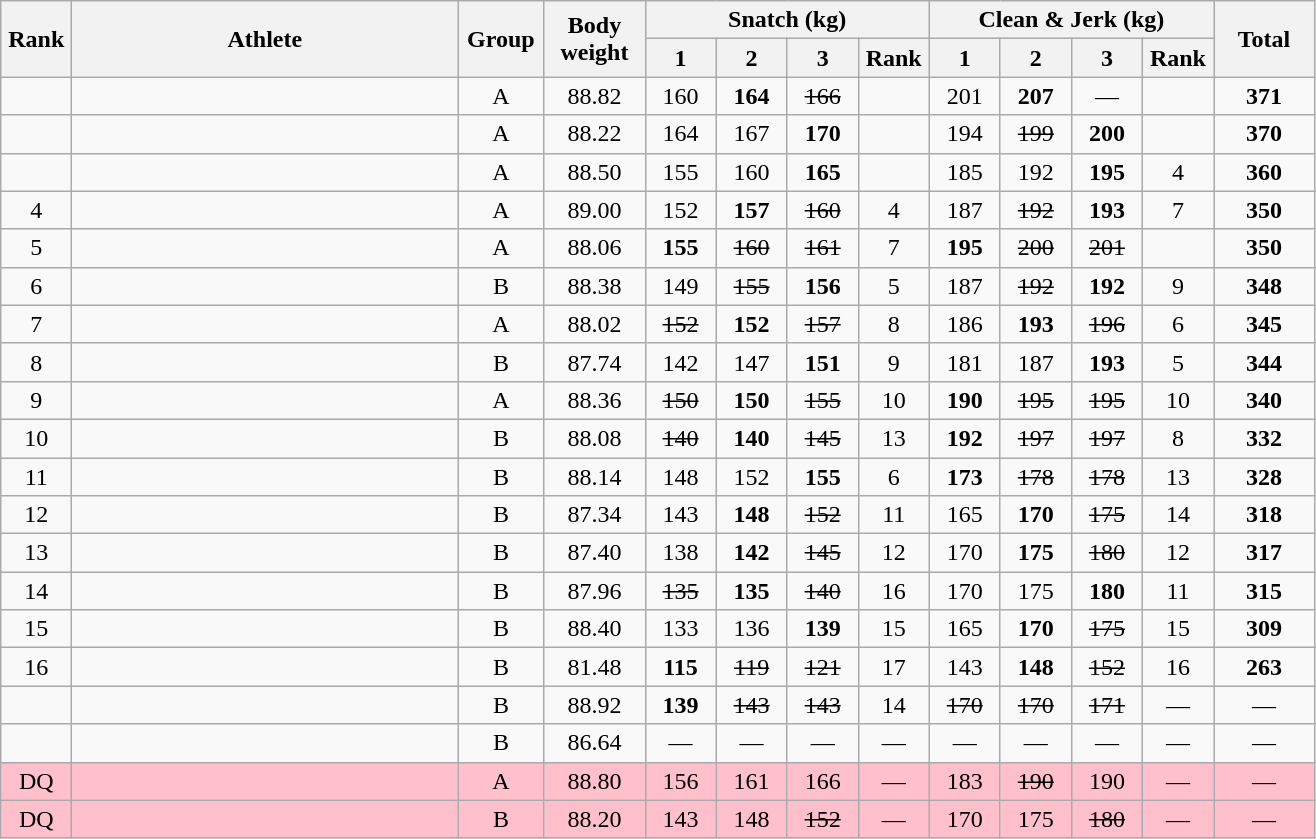<table class = "wikitable" style="text-align:center;">
<tr>
<th rowspan=2 width=40>Rank</th>
<th rowspan=2 width=250>Athlete</th>
<th rowspan=2 width=50>Group</th>
<th rowspan=2 width=60>Body weight</th>
<th colspan=4>Snatch (kg)</th>
<th colspan=4>Clean & Jerk (kg)</th>
<th rowspan=2 width=60>Total</th>
</tr>
<tr>
<th width=40>1</th>
<th width=40>2</th>
<th width=40>3</th>
<th width=40>Rank</th>
<th width=40>1</th>
<th width=40>2</th>
<th width=40>3</th>
<th width=40>Rank</th>
</tr>
<tr>
<td></td>
<td align=left></td>
<td>A</td>
<td>88.82</td>
<td>160</td>
<td><strong>164</strong></td>
<td><s>166</s></td>
<td></td>
<td>201</td>
<td><strong>207</strong></td>
<td>—</td>
<td></td>
<td><strong>371</strong></td>
</tr>
<tr>
<td></td>
<td align=left></td>
<td>A</td>
<td>88.22</td>
<td>164</td>
<td>167</td>
<td><strong>170</strong></td>
<td></td>
<td>194</td>
<td><s>199</s></td>
<td><strong>200</strong></td>
<td></td>
<td><strong>370</strong></td>
</tr>
<tr>
<td></td>
<td align=left></td>
<td>A</td>
<td>88.50</td>
<td>155</td>
<td>160</td>
<td><strong>165</strong></td>
<td></td>
<td>185</td>
<td>192</td>
<td><strong>195</strong></td>
<td>4</td>
<td><strong>360</strong></td>
</tr>
<tr>
<td>4</td>
<td align=left></td>
<td>A</td>
<td>89.00</td>
<td>152</td>
<td><strong>157</strong></td>
<td><s>160</s></td>
<td>4</td>
<td>187</td>
<td><s>192</s></td>
<td><strong>193</strong></td>
<td>7</td>
<td><strong>350</strong></td>
</tr>
<tr>
<td>5</td>
<td align=left></td>
<td>A</td>
<td>88.06</td>
<td><strong>155</strong></td>
<td><s>160</s></td>
<td><s>161</s></td>
<td>7</td>
<td><strong>195</strong></td>
<td><s>200</s></td>
<td><s>201</s></td>
<td></td>
<td><strong>350</strong></td>
</tr>
<tr>
<td>6</td>
<td align=left></td>
<td>B</td>
<td>88.38</td>
<td>149</td>
<td><s>155</s></td>
<td><strong>156</strong></td>
<td>5</td>
<td>187</td>
<td><s>192</s></td>
<td><strong>192</strong></td>
<td>9</td>
<td><strong>348</strong></td>
</tr>
<tr>
<td>7</td>
<td align=left></td>
<td>A</td>
<td>88.02</td>
<td><s>152</s></td>
<td><strong>152</strong></td>
<td><s>157</s></td>
<td>8</td>
<td>186</td>
<td><strong>193</strong></td>
<td><s>196</s></td>
<td>6</td>
<td><strong>345</strong></td>
</tr>
<tr>
<td>8</td>
<td align=left></td>
<td>B</td>
<td>87.74</td>
<td>142</td>
<td>147</td>
<td><strong>151</strong></td>
<td>9</td>
<td>181</td>
<td>187</td>
<td><strong>193</strong></td>
<td>5</td>
<td><strong>344</strong></td>
</tr>
<tr>
<td>9</td>
<td align=left></td>
<td>A</td>
<td>88.36</td>
<td><s>150</s></td>
<td><strong>150</strong></td>
<td><s>155</s></td>
<td>10</td>
<td><strong>190</strong></td>
<td><s>195</s></td>
<td><s>195</s></td>
<td>10</td>
<td><strong>340</strong></td>
</tr>
<tr>
<td>10</td>
<td align=left></td>
<td>B</td>
<td>88.08</td>
<td><s>140</s></td>
<td><strong>140</strong></td>
<td><s>145</s></td>
<td>13</td>
<td><strong>192</strong></td>
<td><s>197</s></td>
<td><s>197</s></td>
<td>8</td>
<td><strong>332</strong></td>
</tr>
<tr>
<td>11</td>
<td align=left></td>
<td>B</td>
<td>88.14</td>
<td>148</td>
<td>152</td>
<td><strong>155</strong></td>
<td>6</td>
<td><strong>173</strong></td>
<td><s>178</s></td>
<td><s>178</s></td>
<td>13</td>
<td><strong>328</strong></td>
</tr>
<tr>
<td>12</td>
<td align=left></td>
<td>B</td>
<td>87.34</td>
<td>143</td>
<td><strong>148</strong></td>
<td><s>152</s></td>
<td>11</td>
<td>165</td>
<td><strong>170</strong></td>
<td><s>175</s></td>
<td>14</td>
<td><strong>318</strong></td>
</tr>
<tr>
<td>13</td>
<td align=left></td>
<td>B</td>
<td>87.40</td>
<td>138</td>
<td><strong>142</strong></td>
<td><s>145</s></td>
<td>12</td>
<td>170</td>
<td><strong>175</strong></td>
<td><s>180</s></td>
<td>12</td>
<td><strong>317</strong></td>
</tr>
<tr>
<td>14</td>
<td align=left></td>
<td>B</td>
<td>87.96</td>
<td><s>135</s></td>
<td><strong>135</strong></td>
<td><s>140</s></td>
<td>16</td>
<td>170</td>
<td>175</td>
<td><strong>180</strong></td>
<td>11</td>
<td><strong>315</strong></td>
</tr>
<tr>
<td>15</td>
<td align=left></td>
<td>B</td>
<td>88.40</td>
<td>133</td>
<td>136</td>
<td><strong>139</strong></td>
<td>15</td>
<td>165</td>
<td><strong>170</strong></td>
<td><s>175</s></td>
<td>15</td>
<td><strong>309</strong></td>
</tr>
<tr>
<td>16</td>
<td align=left></td>
<td>B</td>
<td>81.48</td>
<td><strong>115</strong></td>
<td><s>119</s></td>
<td><s>121</s></td>
<td>17</td>
<td>143</td>
<td><strong>148</strong></td>
<td><s>152</s></td>
<td>16</td>
<td><strong>263</strong></td>
</tr>
<tr>
<td></td>
<td align=left></td>
<td>B</td>
<td>88.92</td>
<td><strong>139</strong></td>
<td><s>143</s></td>
<td><s>143</s></td>
<td>14</td>
<td><s>170</s></td>
<td><s>170</s></td>
<td><s>171</s></td>
<td>—</td>
<td>—</td>
</tr>
<tr>
<td></td>
<td align=left></td>
<td>B</td>
<td>86.64</td>
<td>—</td>
<td>—</td>
<td>—</td>
<td>—</td>
<td>—</td>
<td>—</td>
<td>—</td>
<td>—</td>
<td>—</td>
</tr>
<tr bgcolor=pink>
<td>DQ</td>
<td align=left></td>
<td>A</td>
<td>88.80</td>
<td>156</td>
<td>161</td>
<td>166</td>
<td>—</td>
<td>183</td>
<td><s>190</s></td>
<td>190</td>
<td>—</td>
<td>—</td>
</tr>
<tr bgcolor=pink>
<td>DQ</td>
<td align=left></td>
<td>B</td>
<td>88.20</td>
<td>143</td>
<td>148</td>
<td><s>152</s></td>
<td>—</td>
<td>170</td>
<td>175</td>
<td><s>180</s></td>
<td>—</td>
<td>—</td>
</tr>
</table>
